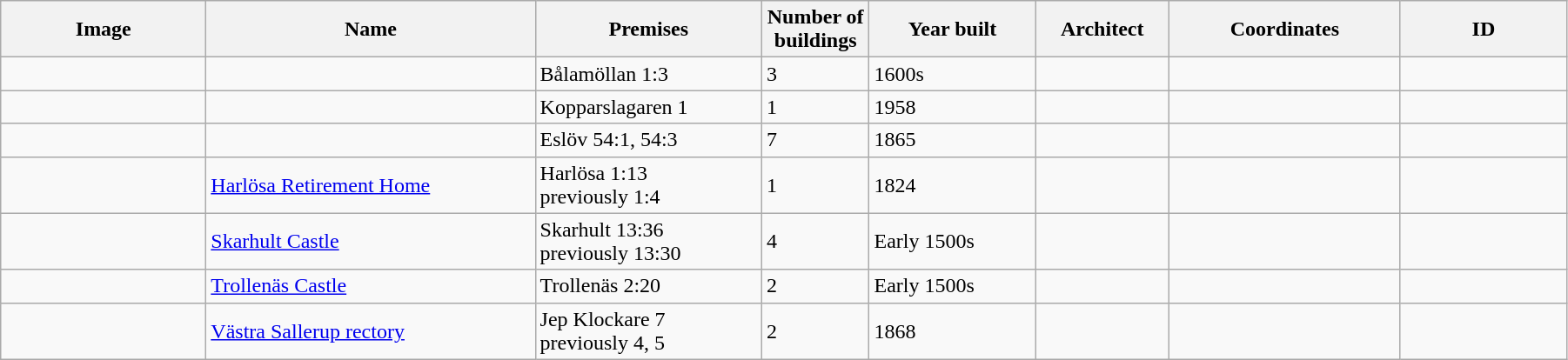<table class="wikitable" width="95%">
<tr>
<th width="150">Image</th>
<th>Name</th>
<th>Premises</th>
<th width="75">Number of<br>buildings</th>
<th width="120">Year built</th>
<th>Architect</th>
<th width="170">Coordinates</th>
<th width="120">ID</th>
</tr>
<tr>
<td></td>
<td></td>
<td>Bålamöllan 1:3</td>
<td>3</td>
<td>1600s</td>
<td></td>
<td></td>
<td></td>
</tr>
<tr>
<td></td>
<td Medborgarhuset, Eslöv></td>
<td>Kopparslagaren 1</td>
<td>1</td>
<td>1958</td>
<td></td>
<td></td>
<td></td>
</tr>
<tr>
<td></td>
<td Eslövs Järnvägsstation></td>
<td>Eslöv 54:1, 54:3</td>
<td>7</td>
<td>1865</td>
<td></td>
<td></td>
<td></td>
</tr>
<tr>
<td></td>
<td><a href='#'>Harlösa Retirement Home</a></td>
<td>Harlösa 1:13<br>previously 1:4</td>
<td>1</td>
<td>1824</td>
<td></td>
<td></td>
<td></td>
</tr>
<tr>
<td></td>
<td><a href='#'>Skarhult Castle</a></td>
<td>Skarhult 13:36<br>previously 13:30</td>
<td>4</td>
<td>Early 1500s</td>
<td></td>
<td></td>
<td></td>
</tr>
<tr>
<td></td>
<td><a href='#'>Trollenäs Castle</a></td>
<td>Trollenäs 2:20</td>
<td>2</td>
<td>Early 1500s</td>
<td></td>
<td></td>
<td></td>
</tr>
<tr>
<td></td>
<td><a href='#'>Västra Sallerup rectory</a></td>
<td>Jep Klockare 7<br>previously 4, 5</td>
<td>2</td>
<td>1868</td>
<td></td>
<td></td>
<td></td>
</tr>
</table>
